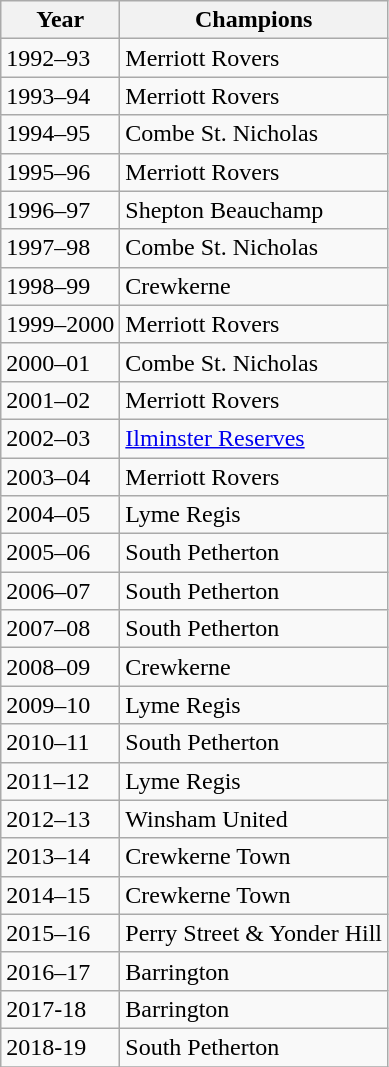<table class="wikitable">
<tr>
<th>Year</th>
<th>Champions</th>
</tr>
<tr>
<td>1992–93</td>
<td>Merriott Rovers</td>
</tr>
<tr>
<td>1993–94</td>
<td>Merriott Rovers</td>
</tr>
<tr>
<td>1994–95</td>
<td>Combe St. Nicholas</td>
</tr>
<tr>
<td>1995–96</td>
<td>Merriott Rovers</td>
</tr>
<tr>
<td>1996–97</td>
<td>Shepton Beauchamp</td>
</tr>
<tr>
<td>1997–98</td>
<td>Combe St. Nicholas</td>
</tr>
<tr>
<td>1998–99</td>
<td>Crewkerne</td>
</tr>
<tr>
<td>1999–2000</td>
<td>Merriott Rovers</td>
</tr>
<tr>
<td>2000–01</td>
<td>Combe St. Nicholas</td>
</tr>
<tr>
<td>2001–02</td>
<td>Merriott Rovers</td>
</tr>
<tr>
<td>2002–03</td>
<td><a href='#'>Ilminster Reserves</a></td>
</tr>
<tr>
<td>2003–04</td>
<td>Merriott Rovers</td>
</tr>
<tr>
<td>2004–05</td>
<td>Lyme Regis</td>
</tr>
<tr>
<td>2005–06</td>
<td>South Petherton</td>
</tr>
<tr>
<td>2006–07</td>
<td>South Petherton</td>
</tr>
<tr>
<td>2007–08</td>
<td>South Petherton</td>
</tr>
<tr>
<td>2008–09</td>
<td>Crewkerne</td>
</tr>
<tr>
<td>2009–10</td>
<td>Lyme Regis</td>
</tr>
<tr>
<td>2010–11</td>
<td>South Petherton</td>
</tr>
<tr>
<td>2011–12</td>
<td>Lyme Regis</td>
</tr>
<tr>
<td>2012–13</td>
<td>Winsham United</td>
</tr>
<tr>
<td>2013–14</td>
<td>Crewkerne Town</td>
</tr>
<tr>
<td>2014–15</td>
<td>Crewkerne Town</td>
</tr>
<tr>
<td>2015–16</td>
<td>Perry Street & Yonder Hill</td>
</tr>
<tr>
<td>2016–17</td>
<td>Barrington</td>
</tr>
<tr>
<td>2017-18</td>
<td>Barrington</td>
</tr>
<tr>
<td>2018-19</td>
<td>South Petherton</td>
</tr>
<tr>
</tr>
</table>
